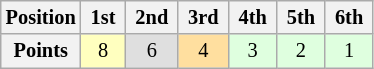<table class="wikitable" style="font-size:85%; text-align:center">
<tr>
<th>Position</th>
<th> 1st </th>
<th> 2nd </th>
<th> 3rd </th>
<th> 4th </th>
<th> 5th </th>
<th> 6th </th>
</tr>
<tr>
<th>Points</th>
<td style="background:#ffffbf;">8</td>
<td style="background:#dfdfdf;">6</td>
<td style="background:#ffdf9f;">4</td>
<td style="background:#dfffdf;">3</td>
<td style="background:#dfffdf;">2</td>
<td style="background:#dfffdf;">1</td>
</tr>
</table>
